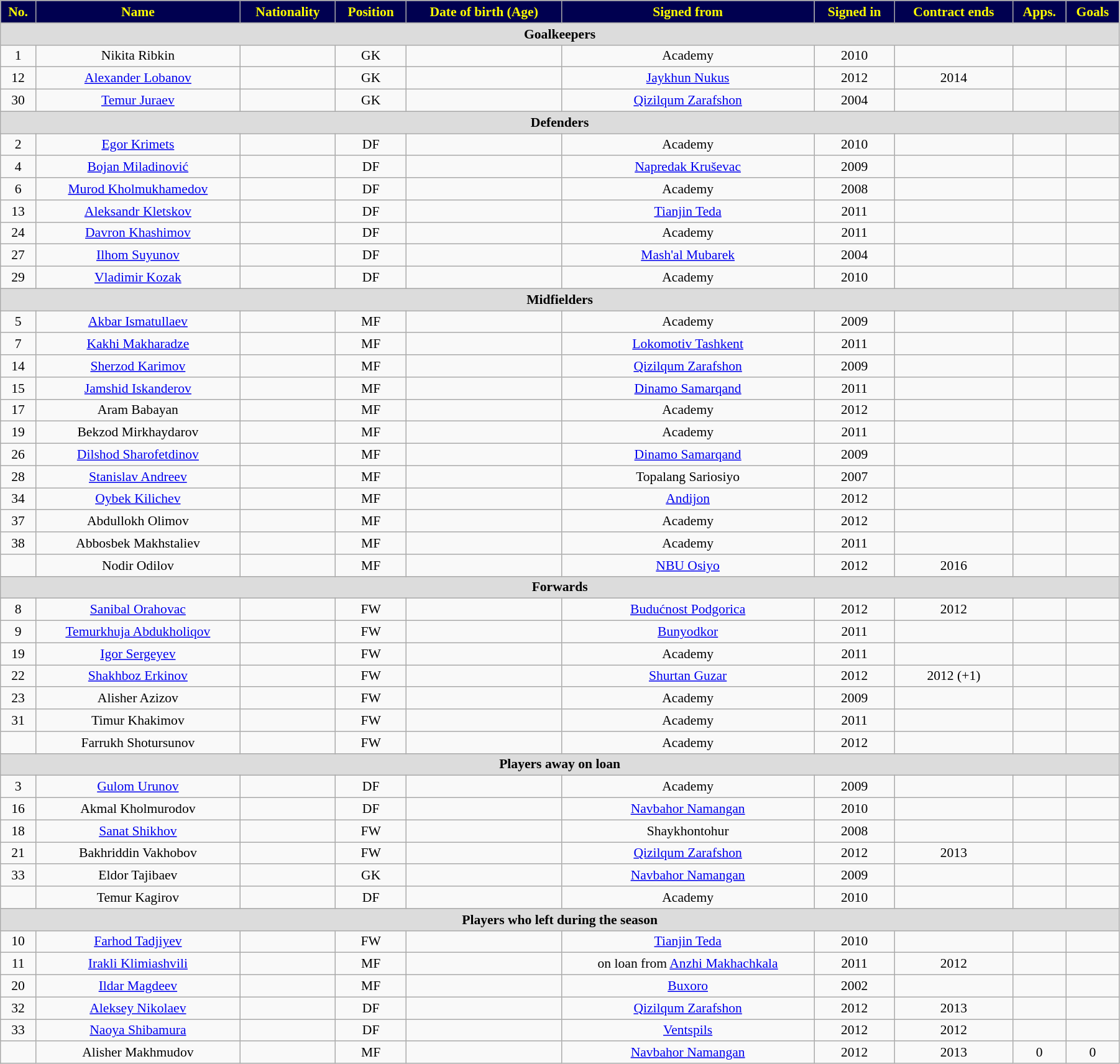<table class="wikitable"  style="text-align:center; font-size:90%; width:95%;">
<tr>
<th style="background:#000050; color:yellow; text-align:center;">No.</th>
<th style="background:#000050; color:yellow; text-align:center;">Name</th>
<th style="background:#000050; color:yellow; text-align:center;">Nationality</th>
<th style="background:#000050; color:yellow; text-align:center;">Position</th>
<th style="background:#000050; color:yellow; text-align:center;">Date of birth (Age)</th>
<th style="background:#000050; color:yellow; text-align:center;">Signed from</th>
<th style="background:#000050; color:yellow; text-align:center;">Signed in</th>
<th style="background:#000050; color:yellow; text-align:center;">Contract ends</th>
<th style="background:#000050; color:yellow; text-align:center;">Apps.</th>
<th style="background:#000050; color:yellow; text-align:center;">Goals</th>
</tr>
<tr>
<th colspan="11"  style="background:#dcdcdc; text-align:center;">Goalkeepers</th>
</tr>
<tr>
<td>1</td>
<td>Nikita Ribkin</td>
<td></td>
<td>GK</td>
<td></td>
<td>Academy</td>
<td>2010</td>
<td></td>
<td></td>
<td></td>
</tr>
<tr>
<td>12</td>
<td><a href='#'>Alexander Lobanov</a></td>
<td></td>
<td>GK</td>
<td></td>
<td><a href='#'>Jaykhun Nukus</a></td>
<td>2012</td>
<td>2014</td>
<td></td>
<td></td>
</tr>
<tr>
<td>30</td>
<td><a href='#'>Temur Juraev</a></td>
<td></td>
<td>GK</td>
<td></td>
<td><a href='#'>Qizilqum Zarafshon</a></td>
<td>2004</td>
<td></td>
<td></td>
<td></td>
</tr>
<tr>
<th colspan="11"  style="background:#dcdcdc; text-align:center;">Defenders</th>
</tr>
<tr>
<td>2</td>
<td><a href='#'>Egor Krimets</a></td>
<td></td>
<td>DF</td>
<td></td>
<td>Academy</td>
<td>2010</td>
<td></td>
<td></td>
<td></td>
</tr>
<tr>
<td>4</td>
<td><a href='#'>Bojan Miladinović</a></td>
<td></td>
<td>DF</td>
<td></td>
<td><a href='#'>Napredak Kruševac</a></td>
<td>2009</td>
<td></td>
<td></td>
<td></td>
</tr>
<tr>
<td>6</td>
<td><a href='#'>Murod Kholmukhamedov</a></td>
<td></td>
<td>DF</td>
<td></td>
<td>Academy</td>
<td>2008</td>
<td></td>
<td></td>
<td></td>
</tr>
<tr>
<td>13</td>
<td><a href='#'>Aleksandr Kletskov</a></td>
<td></td>
<td>DF</td>
<td></td>
<td><a href='#'>Tianjin Teda</a></td>
<td>2011</td>
<td></td>
<td></td>
<td></td>
</tr>
<tr>
<td>24</td>
<td><a href='#'>Davron Khashimov</a></td>
<td></td>
<td>DF</td>
<td></td>
<td>Academy</td>
<td>2011</td>
<td></td>
<td></td>
<td></td>
</tr>
<tr>
<td>27</td>
<td><a href='#'>Ilhom Suyunov</a></td>
<td></td>
<td>DF</td>
<td></td>
<td><a href='#'>Mash'al Mubarek</a></td>
<td>2004</td>
<td></td>
<td></td>
<td></td>
</tr>
<tr>
<td>29</td>
<td><a href='#'>Vladimir Kozak</a></td>
<td></td>
<td>DF</td>
<td></td>
<td>Academy</td>
<td>2010</td>
<td></td>
<td></td>
<td></td>
</tr>
<tr>
<th colspan="11"  style="background:#dcdcdc; text-align:center;">Midfielders</th>
</tr>
<tr>
<td>5</td>
<td><a href='#'>Akbar Ismatullaev</a></td>
<td></td>
<td>MF</td>
<td></td>
<td>Academy</td>
<td>2009</td>
<td></td>
<td></td>
<td></td>
</tr>
<tr>
<td>7</td>
<td><a href='#'>Kakhi Makharadze</a></td>
<td></td>
<td>MF</td>
<td></td>
<td><a href='#'>Lokomotiv Tashkent</a></td>
<td>2011</td>
<td></td>
<td></td>
<td></td>
</tr>
<tr>
<td>14</td>
<td><a href='#'>Sherzod Karimov</a></td>
<td></td>
<td>MF</td>
<td></td>
<td><a href='#'>Qizilqum Zarafshon</a></td>
<td>2009</td>
<td></td>
<td></td>
<td></td>
</tr>
<tr>
<td>15</td>
<td><a href='#'>Jamshid Iskanderov</a></td>
<td></td>
<td>MF</td>
<td></td>
<td><a href='#'>Dinamo Samarqand</a></td>
<td>2011</td>
<td></td>
<td></td>
<td></td>
</tr>
<tr>
<td>17</td>
<td>Aram Babayan</td>
<td></td>
<td>MF</td>
<td></td>
<td>Academy</td>
<td>2012</td>
<td></td>
<td></td>
<td></td>
</tr>
<tr>
<td>19</td>
<td>Bekzod Mirkhaydarov</td>
<td></td>
<td>MF</td>
<td></td>
<td>Academy</td>
<td>2011</td>
<td></td>
<td></td>
<td></td>
</tr>
<tr>
<td>26</td>
<td><a href='#'>Dilshod Sharofetdinov</a></td>
<td></td>
<td>MF</td>
<td></td>
<td><a href='#'>Dinamo Samarqand</a></td>
<td>2009</td>
<td></td>
<td></td>
<td></td>
</tr>
<tr>
<td>28</td>
<td><a href='#'>Stanislav Andreev</a></td>
<td></td>
<td>MF</td>
<td></td>
<td>Topalang Sariosiyo</td>
<td>2007</td>
<td></td>
<td></td>
<td></td>
</tr>
<tr>
<td>34</td>
<td><a href='#'>Oybek Kilichev</a></td>
<td></td>
<td>MF</td>
<td></td>
<td><a href='#'>Andijon</a></td>
<td>2012</td>
<td></td>
<td></td>
<td></td>
</tr>
<tr>
<td>37</td>
<td>Abdullokh Olimov</td>
<td></td>
<td>MF</td>
<td></td>
<td>Academy</td>
<td>2012</td>
<td></td>
<td></td>
<td></td>
</tr>
<tr>
<td>38</td>
<td>Abbosbek Makhstaliev</td>
<td></td>
<td>MF</td>
<td></td>
<td>Academy</td>
<td>2011</td>
<td></td>
<td></td>
<td></td>
</tr>
<tr>
<td></td>
<td>Nodir Odilov</td>
<td></td>
<td>MF</td>
<td></td>
<td><a href='#'>NBU Osiyo</a></td>
<td>2012</td>
<td>2016</td>
<td></td>
<td></td>
</tr>
<tr>
<th colspan="11"  style="background:#dcdcdc; text-align:center;">Forwards</th>
</tr>
<tr>
<td>8</td>
<td><a href='#'>Sanibal Orahovac</a></td>
<td></td>
<td>FW</td>
<td></td>
<td><a href='#'>Budućnost Podgorica</a></td>
<td>2012</td>
<td>2012</td>
<td></td>
<td></td>
</tr>
<tr>
<td>9</td>
<td><a href='#'>Temurkhuja Abdukholiqov</a></td>
<td></td>
<td>FW</td>
<td></td>
<td><a href='#'>Bunyodkor</a></td>
<td>2011</td>
<td></td>
<td></td>
<td></td>
</tr>
<tr>
<td>19</td>
<td><a href='#'>Igor Sergeyev</a></td>
<td></td>
<td>FW</td>
<td></td>
<td>Academy</td>
<td>2011</td>
<td></td>
<td></td>
<td></td>
</tr>
<tr>
<td>22</td>
<td><a href='#'>Shakhboz Erkinov</a></td>
<td></td>
<td>FW</td>
<td></td>
<td><a href='#'>Shurtan Guzar</a></td>
<td>2012</td>
<td>2012 (+1)</td>
<td></td>
<td></td>
</tr>
<tr>
<td>23</td>
<td>Alisher Azizov</td>
<td></td>
<td>FW</td>
<td></td>
<td>Academy</td>
<td>2009</td>
<td></td>
<td></td>
<td></td>
</tr>
<tr>
<td>31</td>
<td>Timur Khakimov</td>
<td></td>
<td>FW</td>
<td></td>
<td>Academy</td>
<td>2011</td>
<td></td>
<td></td>
<td></td>
</tr>
<tr>
<td></td>
<td>Farrukh Shotursunov</td>
<td></td>
<td>FW</td>
<td></td>
<td>Academy</td>
<td>2012</td>
<td></td>
<td></td>
<td></td>
</tr>
<tr>
<th colspan="11"  style="background:#dcdcdc; text-align:center;">Players away on loan</th>
</tr>
<tr>
<td>3</td>
<td><a href='#'>Gulom Urunov</a></td>
<td></td>
<td>DF</td>
<td></td>
<td>Academy</td>
<td>2009</td>
<td></td>
<td></td>
<td></td>
</tr>
<tr>
<td>16</td>
<td>Akmal Kholmurodov</td>
<td></td>
<td>DF</td>
<td></td>
<td><a href='#'>Navbahor Namangan</a></td>
<td>2010</td>
<td></td>
<td></td>
<td></td>
</tr>
<tr>
<td>18</td>
<td><a href='#'>Sanat Shikhov</a></td>
<td></td>
<td>FW</td>
<td></td>
<td>Shaykhontohur</td>
<td>2008</td>
<td></td>
<td></td>
<td></td>
</tr>
<tr>
<td>21</td>
<td>Bakhriddin Vakhobov</td>
<td></td>
<td>FW</td>
<td></td>
<td><a href='#'>Qizilqum Zarafshon</a></td>
<td>2012</td>
<td>2013</td>
<td></td>
<td></td>
</tr>
<tr>
<td>33</td>
<td>Eldor Tajibaev</td>
<td></td>
<td>GK</td>
<td></td>
<td><a href='#'>Navbahor Namangan</a></td>
<td>2009</td>
<td></td>
<td></td>
<td></td>
</tr>
<tr>
<td></td>
<td>Temur Kagirov</td>
<td></td>
<td>DF</td>
<td></td>
<td>Academy</td>
<td>2010</td>
<td></td>
<td></td>
<td></td>
</tr>
<tr>
<th colspan="11"  style="background:#dcdcdc; text-align:center;">Players who left during the season</th>
</tr>
<tr>
<td>10</td>
<td><a href='#'>Farhod Tadjiyev</a></td>
<td></td>
<td>FW</td>
<td></td>
<td><a href='#'>Tianjin Teda</a></td>
<td>2010</td>
<td></td>
<td></td>
<td></td>
</tr>
<tr>
<td>11</td>
<td><a href='#'>Irakli Klimiashvili</a></td>
<td></td>
<td>MF</td>
<td></td>
<td>on loan from <a href='#'>Anzhi Makhachkala</a></td>
<td>2011</td>
<td>2012</td>
<td></td>
<td></td>
</tr>
<tr>
<td>20</td>
<td><a href='#'>Ildar Magdeev</a></td>
<td></td>
<td>MF</td>
<td></td>
<td><a href='#'>Buxoro</a></td>
<td>2002</td>
<td></td>
<td></td>
<td></td>
</tr>
<tr>
<td>32</td>
<td><a href='#'>Aleksey Nikolaev</a></td>
<td></td>
<td>DF</td>
<td></td>
<td><a href='#'>Qizilqum Zarafshon</a></td>
<td>2012</td>
<td>2013</td>
<td></td>
<td></td>
</tr>
<tr>
<td>33</td>
<td><a href='#'>Naoya Shibamura</a></td>
<td></td>
<td>DF</td>
<td></td>
<td><a href='#'>Ventspils</a></td>
<td>2012</td>
<td>2012</td>
<td></td>
<td></td>
</tr>
<tr>
<td></td>
<td>Alisher Makhmudov</td>
<td></td>
<td>MF</td>
<td></td>
<td><a href='#'>Navbahor Namangan</a></td>
<td>2012</td>
<td>2013</td>
<td>0</td>
<td>0</td>
</tr>
</table>
